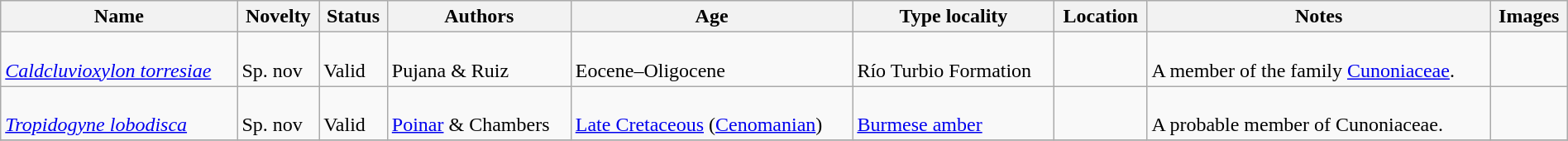<table class="wikitable sortable" align="center" width="100%">
<tr>
<th>Name</th>
<th>Novelty</th>
<th>Status</th>
<th>Authors</th>
<th>Age</th>
<th>Type locality</th>
<th>Location</th>
<th>Notes</th>
<th>Images</th>
</tr>
<tr>
<td><br><em><a href='#'>Caldcluvioxylon torresiae</a></em></td>
<td><br>Sp. nov</td>
<td><br>Valid</td>
<td><br>Pujana & Ruiz</td>
<td><br>Eocene–Oligocene</td>
<td><br>Río Turbio Formation</td>
<td><br></td>
<td><br>A member of the family <a href='#'>Cunoniaceae</a>.</td>
<td></td>
</tr>
<tr>
<td><br><em><a href='#'>Tropidogyne lobodisca</a></em></td>
<td><br>Sp. nov</td>
<td><br>Valid</td>
<td><br><a href='#'>Poinar</a> & Chambers</td>
<td><br><a href='#'>Late Cretaceous</a> (<a href='#'>Cenomanian</a>)</td>
<td><br><a href='#'>Burmese amber</a></td>
<td><br></td>
<td><br>A probable member of Cunoniaceae.</td>
<td></td>
</tr>
<tr>
</tr>
</table>
